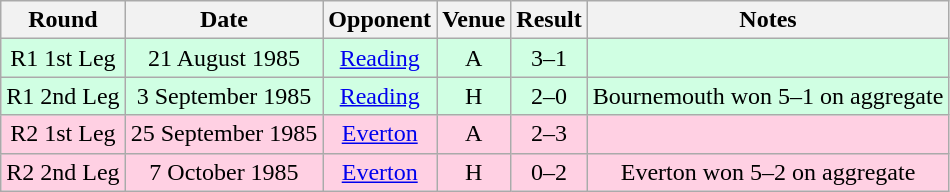<table class="wikitable" style="text-align:center">
<tr>
<th>Round</th>
<th>Date</th>
<th>Opponent</th>
<th>Venue</th>
<th>Result</th>
<th>Notes</th>
</tr>
<tr style="background-color: #d0ffe3;">
<td>R1 1st Leg</td>
<td>21 August 1985</td>
<td><a href='#'>Reading</a></td>
<td>A</td>
<td>3–1</td>
<td></td>
</tr>
<tr style="background-color: #d0ffe3;">
<td>R1 2nd Leg</td>
<td>3 September 1985</td>
<td><a href='#'>Reading</a></td>
<td>H</td>
<td>2–0</td>
<td>Bournemouth won 5–1 on aggregate</td>
</tr>
<tr style="background-color: #ffd0e3;">
<td>R2 1st Leg</td>
<td>25 September 1985</td>
<td><a href='#'>Everton</a></td>
<td>A</td>
<td>2–3</td>
<td></td>
</tr>
<tr style="background-color: #ffd0e3;">
<td>R2 2nd Leg</td>
<td>7 October 1985</td>
<td><a href='#'>Everton</a></td>
<td>H</td>
<td>0–2</td>
<td>Everton won 5–2 on aggregate</td>
</tr>
</table>
